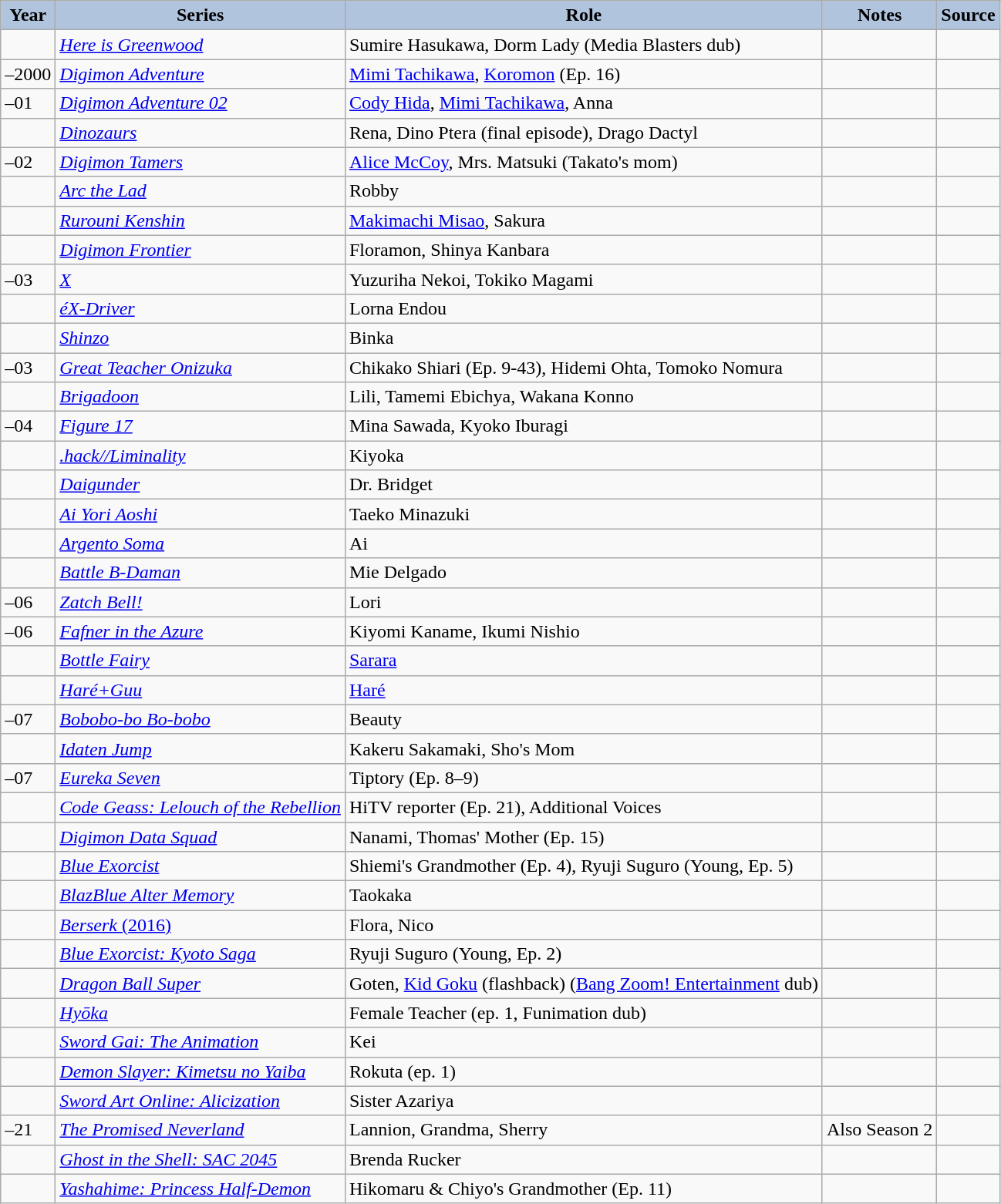<table class="wikitable sortable mw-collapsible plainrowheaders">
<tr>
<th style="background:#b0c4de;">Year</th>
<th style="background:#b0c4de;">Series</th>
<th style="background:#b0c4de;">Role</th>
<th style="background:#b0c4de;" class="unsortable">Notes</th>
<th style="background:#b0c4de;" class="unsortable">Source</th>
</tr>
<tr>
<td></td>
<td><em><a href='#'>Here is Greenwood</a></em></td>
<td>Sumire Hasukawa, Dorm Lady (Media Blasters dub)</td>
<td></td>
<td></td>
</tr>
<tr>
<td>–2000</td>
<td><em><a href='#'>Digimon Adventure</a></em></td>
<td><a href='#'>Mimi Tachikawa</a>, <a href='#'>Koromon</a> (Ep. 16)</td>
<td></td>
<td></td>
</tr>
<tr>
<td>–01</td>
<td><em><a href='#'>Digimon Adventure 02</a></em></td>
<td><a href='#'>Cody Hida</a>, <a href='#'>Mimi Tachikawa</a>, Anna</td>
<td></td>
<td></td>
</tr>
<tr>
<td></td>
<td><em><a href='#'>Dinozaurs</a></em></td>
<td>Rena, Dino Ptera (final episode), Drago Dactyl</td>
<td></td>
<td></td>
</tr>
<tr>
<td>–02</td>
<td><em><a href='#'>Digimon Tamers</a></em></td>
<td><a href='#'>Alice McCoy</a>, Mrs. Matsuki (Takato's mom)</td>
<td></td>
<td></td>
</tr>
<tr>
<td></td>
<td><em><a href='#'>Arc the Lad</a></em></td>
<td>Robby</td>
<td></td>
<td></td>
</tr>
<tr>
<td></td>
<td><em><a href='#'>Rurouni Kenshin</a></em></td>
<td><a href='#'>Makimachi Misao</a>, Sakura</td>
<td></td>
<td></td>
</tr>
<tr>
<td></td>
<td><em><a href='#'>Digimon Frontier</a></em></td>
<td>Floramon, Shinya Kanbara</td>
<td></td>
<td></td>
</tr>
<tr>
<td>–03</td>
<td><em><a href='#'>X</a></em></td>
<td>Yuzuriha Nekoi, Tokiko Magami</td>
<td></td>
<td></td>
</tr>
<tr>
<td></td>
<td><em><a href='#'>éX-Driver</a></em></td>
<td>Lorna Endou</td>
<td></td>
<td></td>
</tr>
<tr>
<td></td>
<td><em><a href='#'>Shinzo</a></em></td>
<td>Binka</td>
<td></td>
<td></td>
</tr>
<tr>
<td>–03</td>
<td><em><a href='#'>Great Teacher Onizuka</a></em></td>
<td>Chikako Shiari (Ep. 9-43), Hidemi Ohta, Tomoko Nomura</td>
<td></td>
<td></td>
</tr>
<tr>
<td></td>
<td><em><a href='#'>Brigadoon</a></em></td>
<td>Lili, Tamemi Ebichya, Wakana Konno</td>
<td></td>
<td></td>
</tr>
<tr>
<td>–04</td>
<td><em><a href='#'>Figure 17</a></em></td>
<td>Mina Sawada, Kyoko Iburagi</td>
<td></td>
<td></td>
</tr>
<tr>
<td></td>
<td><em><a href='#'>.hack//Liminality</a></em></td>
<td>Kiyoka</td>
<td></td>
<td></td>
</tr>
<tr>
<td></td>
<td><em><a href='#'>Daigunder</a></em></td>
<td>Dr. Bridget</td>
<td></td>
<td></td>
</tr>
<tr>
<td></td>
<td><em><a href='#'>Ai Yori Aoshi</a></em></td>
<td>Taeko Minazuki</td>
<td></td>
<td></td>
</tr>
<tr>
<td></td>
<td><em><a href='#'>Argento Soma</a></em></td>
<td>Ai</td>
<td></td>
<td></td>
</tr>
<tr>
<td></td>
<td><em><a href='#'>Battle B-Daman</a></em></td>
<td>Mie Delgado</td>
<td></td>
<td></td>
</tr>
<tr>
<td>–06</td>
<td><em><a href='#'>Zatch Bell!</a></em></td>
<td>Lori</td>
<td></td>
<td></td>
</tr>
<tr>
<td>–06</td>
<td><em><a href='#'>Fafner in the Azure</a></em></td>
<td>Kiyomi Kaname, Ikumi Nishio</td>
<td></td>
<td></td>
</tr>
<tr>
<td></td>
<td><em><a href='#'>Bottle Fairy</a></em></td>
<td><a href='#'>Sarara</a></td>
<td></td>
<td></td>
</tr>
<tr>
<td></td>
<td><em><a href='#'>Haré+Guu</a></em></td>
<td><a href='#'>Haré</a></td>
<td></td>
<td></td>
</tr>
<tr>
<td>–07</td>
<td><em><a href='#'>Bobobo-bo Bo-bobo</a></em></td>
<td>Beauty</td>
<td></td>
<td></td>
</tr>
<tr>
<td></td>
<td><em><a href='#'>Idaten Jump</a></em></td>
<td>Kakeru Sakamaki, Sho's Mom</td>
<td></td>
<td></td>
</tr>
<tr>
<td>–07</td>
<td><em><a href='#'>Eureka Seven</a></em></td>
<td>Tiptory (Ep. 8–9)</td>
<td></td>
<td></td>
</tr>
<tr>
<td></td>
<td><em><a href='#'>Code Geass: Lelouch of the Rebellion</a></em></td>
<td>HiTV reporter (Ep. 21), Additional Voices</td>
<td></td>
<td></td>
</tr>
<tr>
<td></td>
<td><em><a href='#'>Digimon Data Squad</a></em></td>
<td>Nanami, Thomas' Mother (Ep. 15)</td>
<td></td>
<td></td>
</tr>
<tr>
<td></td>
<td><em><a href='#'>Blue Exorcist</a></em></td>
<td>Shiemi's Grandmother (Ep. 4), Ryuji Suguro (Young, Ep. 5)</td>
<td></td>
<td></td>
</tr>
<tr>
<td></td>
<td><em><a href='#'>BlazBlue Alter Memory</a></em></td>
<td>Taokaka</td>
<td></td>
<td></td>
</tr>
<tr>
<td></td>
<td><a href='#'><em>Berserk</em> (2016)</a></td>
<td>Flora, Nico</td>
<td></td>
<td></td>
</tr>
<tr>
<td></td>
<td><em><a href='#'>Blue Exorcist: Kyoto Saga</a></em></td>
<td>Ryuji Suguro (Young, Ep. 2)</td>
<td></td>
<td></td>
</tr>
<tr>
<td></td>
<td><em><a href='#'>Dragon Ball Super</a></em></td>
<td>Goten, <a href='#'>Kid Goku</a> (flashback) (<a href='#'>Bang Zoom! Entertainment</a> dub)</td>
<td></td>
<td></td>
</tr>
<tr>
<td></td>
<td><em><a href='#'>Hyōka</a></em></td>
<td>Female Teacher (ep. 1, Funimation dub)</td>
<td></td>
<td></td>
</tr>
<tr>
<td></td>
<td><em><a href='#'>Sword Gai: The Animation</a></em></td>
<td>Kei</td>
<td></td>
<td></td>
</tr>
<tr>
<td></td>
<td><em><a href='#'>Demon Slayer: Kimetsu no Yaiba</a></em></td>
<td>Rokuta (ep. 1)</td>
<td></td>
<td></td>
</tr>
<tr>
<td></td>
<td><em><a href='#'>Sword Art Online: Alicization</a></em></td>
<td>Sister Azariya</td>
<td></td>
<td></td>
</tr>
<tr>
<td>–21</td>
<td><em><a href='#'>The Promised Neverland</a></em></td>
<td>Lannion, Grandma, Sherry</td>
<td>Also Season 2</td>
<td></td>
</tr>
<tr>
<td></td>
<td><em><a href='#'>Ghost in the Shell: SAC 2045</a></em></td>
<td>Brenda Rucker</td>
<td></td>
<td></td>
</tr>
<tr>
<td></td>
<td><em><a href='#'>Yashahime: Princess Half-Demon</a></em></td>
<td>Hikomaru & Chiyo's Grandmother (Ep. 11)</td>
<td></td>
<td></td>
</tr>
</table>
